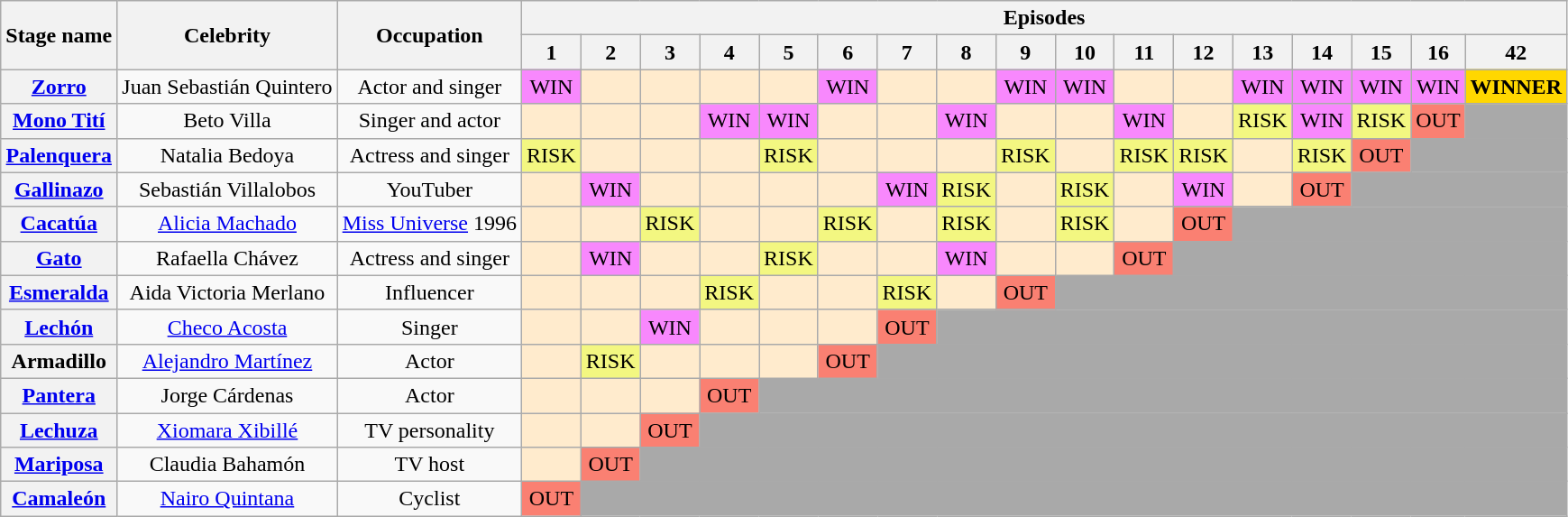<table class="wikitable" style="text-align:center">
<tr>
<th rowspan="2">Stage name</th>
<th rowspan="2">Celebrity</th>
<th rowspan="2">Occupation</th>
<th colspan="17">Episodes</th>
</tr>
<tr>
<th>1</th>
<th>2</th>
<th>3</th>
<th>4</th>
<th>5</th>
<th>6</th>
<th>7</th>
<th>8</th>
<th>9</th>
<th>10</th>
<th>11</th>
<th>12</th>
<th>13</th>
<th>14</th>
<th>15</th>
<th>16</th>
<th>42</th>
</tr>
<tr>
<th><a href='#'>Zorro</a></th>
<td>Juan Sebastián Quintero</td>
<td>Actor and singer</td>
<td bgcolor=#F888FD>WIN</td>
<td bgcolor=#FFEBCD></td>
<td bgcolor=#FFEBCD></td>
<td bgcolor=#FFEBCD></td>
<td bgcolor=#FFEBCD></td>
<td bgcolor=#F888FD>WIN</td>
<td bgcolor=#FFEBCD></td>
<td bgcolor=#FFEBCD></td>
<td bgcolor=#F888FD>WIN</td>
<td bgcolor=#F888FD>WIN</td>
<td bgcolor=#FFEBCD></td>
<td bgcolor=#FFEBCD></td>
<td bgcolor=#F888FD>WIN</td>
<td bgcolor=#F888FD>WIN</td>
<td bgcolor=#F888FD>WIN</td>
<td bgcolor=#F888FD>WIN</td>
<td bgcolor=gold><strong>WINNER</strong></td>
</tr>
<tr>
<th><a href='#'>Mono Tití</a></th>
<td>Beto Villa</td>
<td>Singer and actor</td>
<td bgcolor=#FFEBCD></td>
<td bgcolor=#FFEBCD></td>
<td bgcolor=#FFEBCD></td>
<td bgcolor=#F888FD>WIN</td>
<td bgcolor=#F888FD>WIN</td>
<td bgcolor=#FFEBCD></td>
<td bgcolor=#FFEBCD></td>
<td bgcolor=#F888FD>WIN</td>
<td bgcolor=#FFEBCD></td>
<td bgcolor=#FFEBCD></td>
<td bgcolor=#F888FD>WIN</td>
<td bgcolor=#FFEBCD></td>
<td bgcolor=#F3F781>RISK</td>
<td bgcolor=#F888FD>WIN</td>
<td bgcolor=#F3F781>RISK</td>
<td bgcolor=salmon>OUT</td>
<td bgcolor="darkgrey"></td>
</tr>
<tr>
<th><a href='#'>Palenquera</a></th>
<td>Natalia Bedoya</td>
<td>Actress and singer</td>
<td bgcolor=#F3F781>RISK</td>
<td bgcolor=#FFEBCD></td>
<td bgcolor=#FFEBCD></td>
<td bgcolor=#FFEBCD></td>
<td bgcolor=#F3F781>RISK</td>
<td bgcolor=#FFEBCD></td>
<td bgcolor=#FFEBCD></td>
<td bgcolor=#FFEBCD></td>
<td bgcolor=#F3F781>RISK</td>
<td bgcolor=#FFEBCD></td>
<td bgcolor=#F3F781>RISK</td>
<td bgcolor=#F3F781>RISK</td>
<td bgcolor=#FFEBCD></td>
<td bgcolor=#F3F781>RISK</td>
<td bgcolor=salmon>OUT</td>
<td colspan="2" bgcolor="darkgrey"></td>
</tr>
<tr>
<th><a href='#'>Gallinazo</a></th>
<td>Sebastián Villalobos</td>
<td>YouTuber</td>
<td bgcolor=#FFEBCD></td>
<td bgcolor=#F888FD>WIN</td>
<td bgcolor=#FFEBCD></td>
<td bgcolor=#FFEBCD></td>
<td bgcolor=#FFEBCD></td>
<td bgcolor=#FFEBCD></td>
<td bgcolor=#F888FD>WIN</td>
<td bgcolor=#F3F781>RISK</td>
<td bgcolor=#FFEBCD></td>
<td bgcolor=#F3F781>RISK</td>
<td bgcolor=#FFEBCD></td>
<td bgcolor=#F888FD>WIN</td>
<td bgcolor=#FFEBCD></td>
<td bgcolor=salmon>OUT</td>
<td colspan="3" bgcolor="darkgrey"></td>
</tr>
<tr>
<th><a href='#'>Cacatúa</a></th>
<td><a href='#'>Alicia Machado</a></td>
<td><a href='#'>Miss Universe</a> 1996</td>
<td bgcolor=#FFEBCD></td>
<td bgcolor=#FFEBCD></td>
<td bgcolor=#F3F781>RISK</td>
<td bgcolor=#FFEBCD></td>
<td bgcolor=#FFEBCD></td>
<td bgcolor=#F3F781>RISK</td>
<td bgcolor=#FFEBCD></td>
<td bgcolor=#F3F781>RISK</td>
<td bgcolor=#FFEBCD></td>
<td bgcolor=#F3F781>RISK</td>
<td bgcolor=#FFEBCD></td>
<td bgcolor=salmon>OUT</td>
<td colspan="5" bgcolor="darkgrey"></td>
</tr>
<tr>
<th><a href='#'>Gato</a></th>
<td>Rafaella Chávez</td>
<td>Actress and singer</td>
<td bgcolor=#FFEBCD></td>
<td bgcolor=#F888FD>WIN</td>
<td bgcolor=#FFEBCD></td>
<td bgcolor=#FFEBCD></td>
<td bgcolor=#F3F781>RISK</td>
<td bgcolor=#FFEBCD></td>
<td bgcolor=#FFEBCD></td>
<td bgcolor=#F888FD>WIN</td>
<td bgcolor=#FFEBCD></td>
<td bgcolor=#FFEBCD></td>
<td bgcolor=salmon>OUT</td>
<td colspan="6" bgcolor="darkgrey"></td>
</tr>
<tr>
<th><a href='#'>Esmeralda</a></th>
<td>Aida Victoria Merlano</td>
<td>Influencer</td>
<td bgcolor=#FFEBCD></td>
<td bgcolor=#FFEBCD></td>
<td bgcolor=#FFEBCD></td>
<td bgcolor=#F3F781>RISK</td>
<td bgcolor=#FFEBCD></td>
<td bgcolor=#FFEBCD></td>
<td bgcolor=#F3F781>RISK</td>
<td bgcolor=#FFEBCD></td>
<td bgcolor=salmon>OUT</td>
<td colspan="8" bgcolor="darkgrey"></td>
</tr>
<tr>
<th><a href='#'>Lechón</a></th>
<td><a href='#'>Checo Acosta</a></td>
<td>Singer</td>
<td bgcolor=#FFEBCD></td>
<td bgcolor=#FFEBCD></td>
<td bgcolor=#F888FD>WIN</td>
<td bgcolor=#FFEBCD></td>
<td bgcolor=#FFEBCD></td>
<td bgcolor=#FFEBCD></td>
<td bgcolor=salmon>OUT</td>
<td colspan="10" bgcolor="darkgrey"></td>
</tr>
<tr>
<th>Armadillo</th>
<td><a href='#'>Alejandro Martínez</a></td>
<td>Actor</td>
<td bgcolor=#FFEBCD></td>
<td bgcolor=#F3F781>RISK</td>
<td bgcolor=#FFEBCD></td>
<td bgcolor=#FFEBCD></td>
<td bgcolor=#FFEBCD></td>
<td bgcolor=salmon>OUT</td>
<td colspan="11" bgcolor="darkgrey"></td>
</tr>
<tr>
<th><a href='#'>Pantera</a></th>
<td>Jorge Cárdenas</td>
<td>Actor</td>
<td bgcolor=#FFEBCD></td>
<td bgcolor=#FFEBCD></td>
<td bgcolor=#FFEBCD></td>
<td bgcolor=salmon>OUT</td>
<td colspan="13" bgcolor="darkgrey"></td>
</tr>
<tr>
<th><a href='#'>Lechuza</a></th>
<td><a href='#'>Xiomara Xibillé</a></td>
<td>TV personality</td>
<td bgcolor=#FFEBCD></td>
<td bgcolor=#FFEBCD></td>
<td bgcolor=salmon>OUT</td>
<td colspan="14" bgcolor="darkgrey"></td>
</tr>
<tr>
<th><a href='#'>Mariposa</a></th>
<td>Claudia Bahamón</td>
<td>TV host</td>
<td bgcolor=#FFEBCD></td>
<td bgcolor=salmon>OUT</td>
<td colspan="15" bgcolor="darkgrey"></td>
</tr>
<tr>
<th><a href='#'>Camaleón</a></th>
<td><a href='#'>Nairo Quintana</a></td>
<td>Cyclist</td>
<td bgcolor=salmon>OUT</td>
<td colspan="16" bgcolor="darkgrey"></td>
</tr>
</table>
